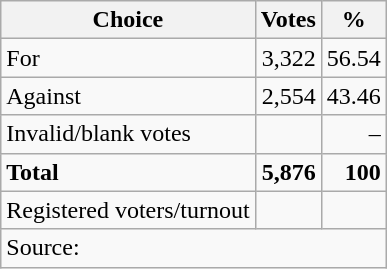<table class=wikitable style=text-align:right>
<tr>
<th>Choice</th>
<th>Votes</th>
<th>%</th>
</tr>
<tr>
<td align=left>For</td>
<td>3,322</td>
<td>56.54</td>
</tr>
<tr>
<td align=left>Against</td>
<td>2,554</td>
<td>43.46</td>
</tr>
<tr>
<td align=left>Invalid/blank votes</td>
<td></td>
<td>–</td>
</tr>
<tr>
<td align=left><strong>Total</strong></td>
<td><strong>5,876</strong></td>
<td><strong>100</strong></td>
</tr>
<tr>
<td align=left>Registered voters/turnout</td>
<td></td>
<td></td>
</tr>
<tr>
<td align=left colspan=3>Source: </td>
</tr>
</table>
